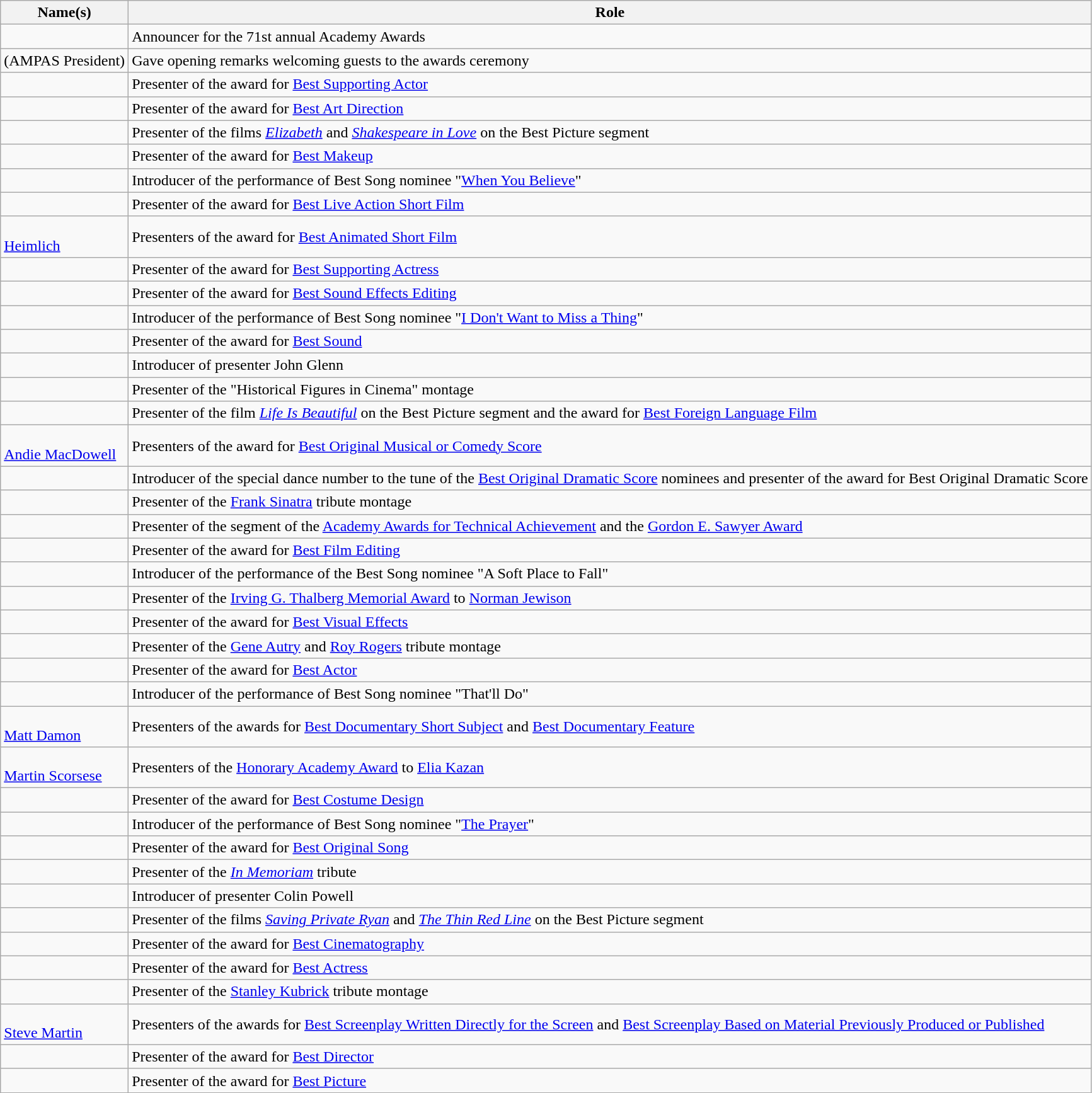<table class="wikitable sortable">
<tr>
<th>Name(s)</th>
<th>Role</th>
</tr>
<tr>
<td></td>
<td>Announcer for the 71st annual Academy Awards</td>
</tr>
<tr>
<td> (AMPAS President)</td>
<td>Gave opening remarks welcoming guests to the awards ceremony</td>
</tr>
<tr>
<td></td>
<td>Presenter of the award for <a href='#'>Best Supporting Actor</a></td>
</tr>
<tr>
<td></td>
<td>Presenter of the award for <a href='#'>Best Art Direction</a></td>
</tr>
<tr>
<td></td>
<td>Presenter of the films <em><a href='#'>Elizabeth</a></em> and <em><a href='#'>Shakespeare in Love</a></em> on the Best Picture segment</td>
</tr>
<tr>
<td></td>
<td>Presenter of the award for <a href='#'>Best Makeup</a></td>
</tr>
<tr>
<td></td>
<td>Introducer of the performance of Best Song nominee "<a href='#'>When You Believe</a>"</td>
</tr>
<tr>
<td></td>
<td>Presenter of the award for <a href='#'>Best Live Action Short Film</a></td>
</tr>
<tr>
<td><br><a href='#'>Heimlich</a></td>
<td>Presenters of the award for <a href='#'>Best Animated Short Film</a></td>
</tr>
<tr>
<td></td>
<td>Presenter of the award for <a href='#'>Best Supporting Actress</a></td>
</tr>
<tr>
<td></td>
<td>Presenter of the award for <a href='#'>Best Sound Effects Editing</a></td>
</tr>
<tr>
<td></td>
<td>Introducer of the performance of Best Song nominee "<a href='#'>I Don't Want to Miss a Thing</a>"</td>
</tr>
<tr>
<td></td>
<td>Presenter of the award for <a href='#'>Best Sound</a></td>
</tr>
<tr>
<td></td>
<td>Introducer of presenter John Glenn</td>
</tr>
<tr>
<td></td>
<td>Presenter of the "Historical Figures in Cinema" montage</td>
</tr>
<tr>
<td></td>
<td>Presenter of the film <em><a href='#'>Life Is Beautiful</a></em> on the Best Picture segment and the award for <a href='#'>Best Foreign Language Film</a></td>
</tr>
<tr>
<td><br><a href='#'>Andie MacDowell</a></td>
<td>Presenters of the award for <a href='#'>Best Original Musical or Comedy Score</a></td>
</tr>
<tr>
<td></td>
<td>Introducer of the special dance number to the tune of the <a href='#'>Best Original Dramatic Score</a> nominees and presenter of the award for Best Original Dramatic Score</td>
</tr>
<tr>
<td></td>
<td>Presenter of the <a href='#'>Frank Sinatra</a> tribute montage</td>
</tr>
<tr>
<td></td>
<td>Presenter of the segment of the <a href='#'>Academy Awards for Technical Achievement</a> and the <a href='#'>Gordon E. Sawyer Award</a></td>
</tr>
<tr>
<td></td>
<td>Presenter of the award for <a href='#'>Best Film Editing</a></td>
</tr>
<tr>
<td></td>
<td>Introducer of the performance of the Best Song nominee "A Soft Place to Fall"</td>
</tr>
<tr>
<td></td>
<td>Presenter of the <a href='#'>Irving G. Thalberg Memorial Award</a> to <a href='#'>Norman Jewison</a></td>
</tr>
<tr>
<td></td>
<td>Presenter of the award for <a href='#'>Best Visual Effects</a></td>
</tr>
<tr>
<td></td>
<td>Presenter of the <a href='#'>Gene Autry</a> and <a href='#'>Roy Rogers</a> tribute montage</td>
</tr>
<tr>
<td></td>
<td>Presenter of the award for <a href='#'>Best Actor</a></td>
</tr>
<tr>
<td></td>
<td>Introducer of the performance of Best Song nominee "That'll Do"</td>
</tr>
<tr>
<td><br><a href='#'>Matt Damon</a></td>
<td>Presenters of the awards for <a href='#'>Best Documentary Short Subject</a> and <a href='#'>Best Documentary Feature</a></td>
</tr>
<tr>
<td><br><a href='#'>Martin Scorsese</a></td>
<td>Presenters of the <a href='#'>Honorary Academy Award</a> to <a href='#'>Elia Kazan</a></td>
</tr>
<tr>
<td></td>
<td>Presenter of the award for <a href='#'>Best Costume Design</a></td>
</tr>
<tr>
<td></td>
<td>Introducer of the performance of Best Song nominee "<a href='#'>The Prayer</a>"</td>
</tr>
<tr>
<td></td>
<td>Presenter of the award for <a href='#'>Best Original Song</a></td>
</tr>
<tr>
<td></td>
<td>Presenter of the <em><a href='#'>In Memoriam</a></em> tribute</td>
</tr>
<tr>
<td></td>
<td>Introducer of presenter Colin Powell</td>
</tr>
<tr>
<td></td>
<td>Presenter of the films <em><a href='#'>Saving Private Ryan</a></em> and <em><a href='#'>The Thin Red Line</a></em> on the Best Picture segment</td>
</tr>
<tr>
<td></td>
<td>Presenter of the award for <a href='#'>Best Cinematography</a></td>
</tr>
<tr>
<td></td>
<td>Presenter of the award for <a href='#'>Best Actress</a></td>
</tr>
<tr>
<td></td>
<td>Presenter of the <a href='#'>Stanley Kubrick</a> tribute montage</td>
</tr>
<tr>
<td><br><a href='#'>Steve Martin</a></td>
<td>Presenters of the awards for <a href='#'>Best Screenplay Written Directly for the Screen</a> and <a href='#'>Best Screenplay Based on Material Previously Produced or Published</a></td>
</tr>
<tr>
<td></td>
<td>Presenter of the award for <a href='#'>Best Director</a></td>
</tr>
<tr>
<td></td>
<td>Presenter of the award for <a href='#'>Best Picture</a></td>
</tr>
</table>
